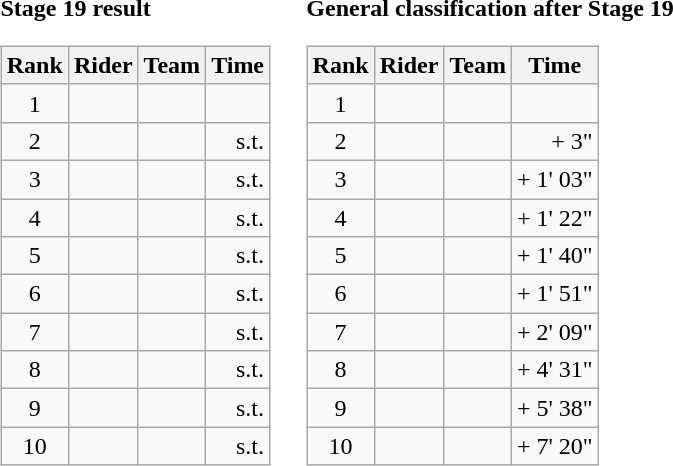<table>
<tr>
<td><strong>Stage 19 result</strong><br><table class="wikitable">
<tr>
<th scope="col">Rank</th>
<th scope="col">Rider</th>
<th scope="col">Team</th>
<th scope="col">Time</th>
</tr>
<tr>
<td style="text-align:center;">1</td>
<td></td>
<td></td>
<td style="text-align:right;"></td>
</tr>
<tr>
<td style="text-align:center;">2</td>
<td></td>
<td></td>
<td style="text-align:right;">s.t.</td>
</tr>
<tr>
<td style="text-align:center;">3</td>
<td></td>
<td></td>
<td style="text-align:right;">s.t.</td>
</tr>
<tr>
<td style="text-align:center;">4</td>
<td></td>
<td></td>
<td style="text-align:right;">s.t.</td>
</tr>
<tr>
<td style="text-align:center;">5</td>
<td></td>
<td></td>
<td style="text-align:right;">s.t.</td>
</tr>
<tr>
<td style="text-align:center;">6</td>
<td></td>
<td></td>
<td style="text-align:right;">s.t.</td>
</tr>
<tr>
<td style="text-align:center;">7</td>
<td></td>
<td></td>
<td style="text-align:right;">s.t.</td>
</tr>
<tr>
<td style="text-align:center;">8</td>
<td></td>
<td></td>
<td style="text-align:right;">s.t.</td>
</tr>
<tr>
<td style="text-align:center;">9</td>
<td></td>
<td></td>
<td style="text-align:right;">s.t.</td>
</tr>
<tr>
<td style="text-align:center;">10</td>
<td></td>
<td></td>
<td style="text-align:right;">s.t.</td>
</tr>
</table>
</td>
<td></td>
<td><strong>General classification after Stage 19</strong><br><table class="wikitable">
<tr>
<th scope="col">Rank</th>
<th scope="col">Rider</th>
<th scope="col">Team</th>
<th scope="col">Time</th>
</tr>
<tr>
<td style="text-align:center;">1</td>
<td></td>
<td></td>
<td style="text-align:right;"></td>
</tr>
<tr>
<td style="text-align:center;">2</td>
<td></td>
<td></td>
<td style="text-align:right;">+ 3"</td>
</tr>
<tr>
<td style="text-align:center;">3</td>
<td></td>
<td></td>
<td style="text-align:right;">+ 1' 03"</td>
</tr>
<tr>
<td style="text-align:center;">4</td>
<td></td>
<td></td>
<td style="text-align:right;">+ 1' 22"</td>
</tr>
<tr>
<td style="text-align:center;">5</td>
<td></td>
<td></td>
<td style="text-align:right;">+ 1' 40"</td>
</tr>
<tr>
<td style="text-align:center;">6</td>
<td></td>
<td></td>
<td style="text-align:right;">+ 1' 51"</td>
</tr>
<tr>
<td style="text-align:center;">7</td>
<td></td>
<td></td>
<td style="text-align:right;">+ 2' 09"</td>
</tr>
<tr>
<td style="text-align:center;">8</td>
<td></td>
<td></td>
<td style="text-align:right;">+ 4' 31"</td>
</tr>
<tr>
<td style="text-align:center;">9</td>
<td></td>
<td></td>
<td style="text-align:right;">+ 5' 38"</td>
</tr>
<tr>
<td style="text-align:center;">10</td>
<td></td>
<td></td>
<td style="text-align:right;">+ 7' 20"</td>
</tr>
</table>
</td>
</tr>
</table>
